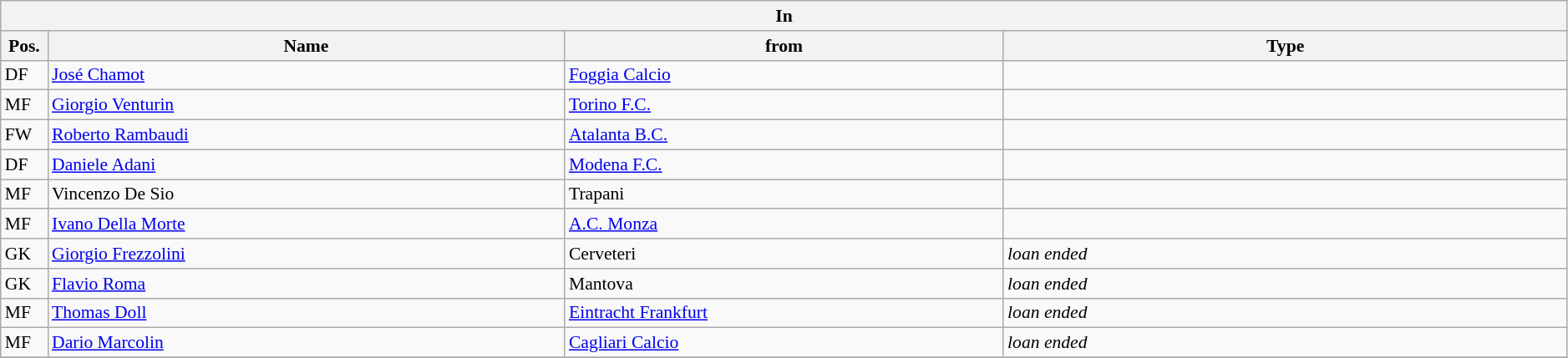<table class="wikitable" style="font-size:90%;width:99%;">
<tr>
<th colspan="4">In</th>
</tr>
<tr>
<th width=3%>Pos.</th>
<th width=33%>Name</th>
<th width=28%>from</th>
<th width=36%>Type</th>
</tr>
<tr>
<td>DF</td>
<td><a href='#'>José Chamot</a></td>
<td><a href='#'>Foggia Calcio</a></td>
<td></td>
</tr>
<tr>
<td>MF</td>
<td><a href='#'>Giorgio Venturin</a></td>
<td><a href='#'>Torino F.C.</a></td>
<td></td>
</tr>
<tr>
<td>FW</td>
<td><a href='#'>Roberto Rambaudi</a></td>
<td><a href='#'>Atalanta B.C.</a></td>
<td></td>
</tr>
<tr>
<td>DF</td>
<td><a href='#'>Daniele Adani</a></td>
<td><a href='#'>Modena F.C.</a></td>
<td></td>
</tr>
<tr>
<td>MF</td>
<td>Vincenzo De Sio</td>
<td>Trapani</td>
<td></td>
</tr>
<tr>
<td>MF</td>
<td><a href='#'>Ivano Della Morte</a></td>
<td><a href='#'>A.C. Monza</a></td>
<td></td>
</tr>
<tr>
<td>GK</td>
<td><a href='#'>Giorgio Frezzolini</a></td>
<td>Cerveteri</td>
<td><em>loan ended</em></td>
</tr>
<tr>
<td>GK</td>
<td><a href='#'>Flavio Roma</a></td>
<td>Mantova</td>
<td><em>loan ended</em></td>
</tr>
<tr>
<td>MF</td>
<td><a href='#'>Thomas Doll</a></td>
<td><a href='#'>Eintracht Frankfurt</a></td>
<td><em>loan ended</em></td>
</tr>
<tr>
<td>MF</td>
<td><a href='#'>Dario Marcolin</a></td>
<td><a href='#'>Cagliari Calcio</a></td>
<td><em>loan ended</em></td>
</tr>
<tr>
</tr>
</table>
